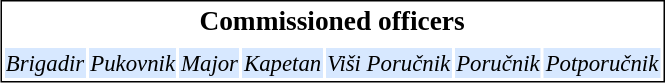<table style="border:1px solid black; background:white; font-size:95%; margin:auto;">
<tr>
<td style="text-align:center;" colspan="7"><big><strong>Commissioned officers</strong></big></td>
</tr>
<tr align=center>
<td></td>
<td></td>
<td></td>
<td></td>
<td></td>
<td></td>
<td></td>
</tr>
<tr style="text-align:center; background:#d7e8ff;">
<td><em>Brigadir</em></td>
<td><em>Pukovnik</em></td>
<td><em>Major</em></td>
<td><em>Kapetan</em></td>
<td><em>Viši Poručnik</em></td>
<td><em>Poručnik</em></td>
<td><em>Potporučnik</em></td>
</tr>
</table>
